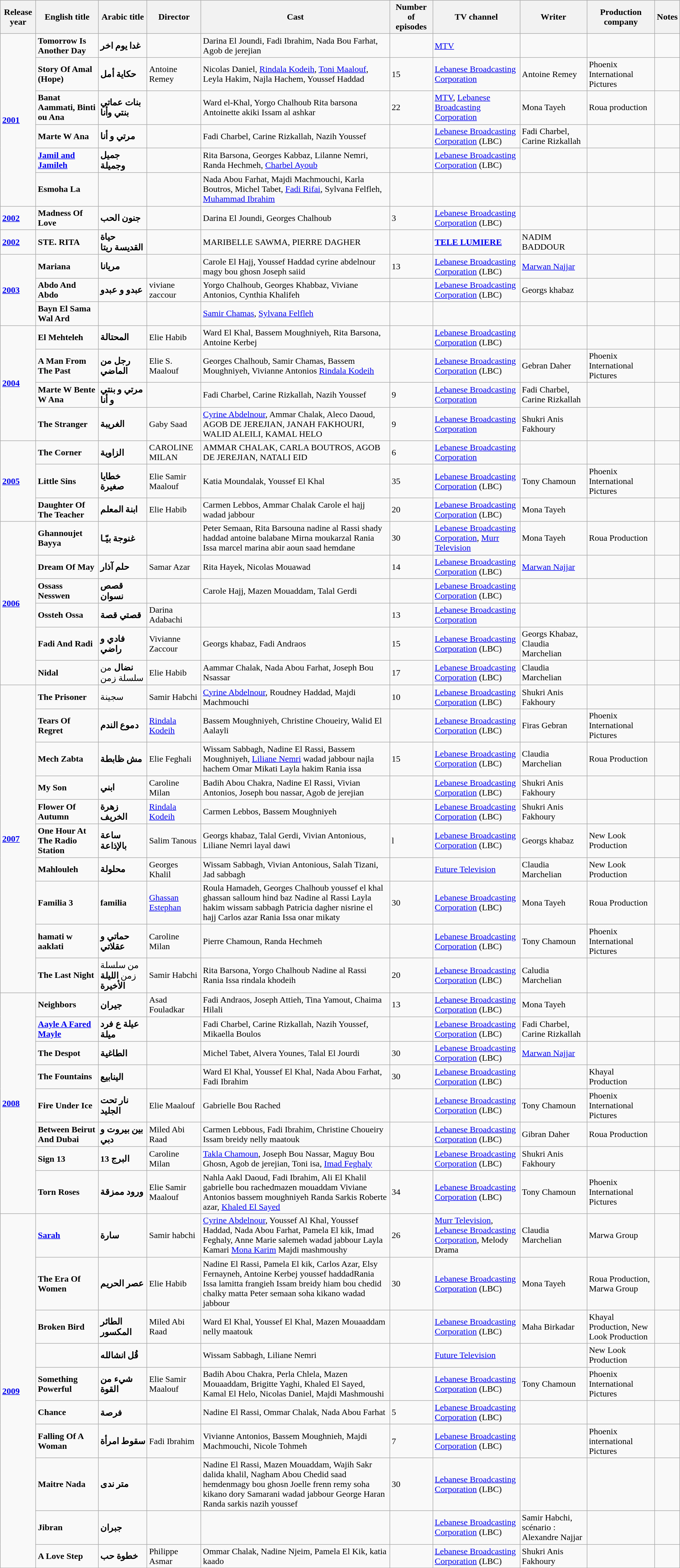<table class="wikitable">
<tr>
<th>Release year</th>
<th>English title</th>
<th>Arabic title</th>
<th>Director</th>
<th>Cast</th>
<th>Number of episodes</th>
<th>TV channel</th>
<th>Writer</th>
<th>Production company</th>
<th>Notes</th>
</tr>
<tr>
<td rowspan="6"><strong><a href='#'>2001</a></strong></td>
<td><strong>Tomorrow Is Another Day</strong></td>
<td><strong>غدا يوم اخر </strong></td>
<td></td>
<td>Darina El Joundi, Fadi Ibrahim, Nada Bou Farhat, Agob de jerejian</td>
<td></td>
<td><a href='#'>MTV</a></td>
<td></td>
<td></td>
<td></td>
</tr>
<tr>
<td><strong>Story Of Amal (Hope)</strong></td>
<td><strong>حكاية أمل</strong></td>
<td>Antoine Remey</td>
<td>Nicolas Daniel, <a href='#'>Rindala Kodeih</a>, <a href='#'>Toni Maalouf</a>, Leyla Hakim, Najla Hachem, Youssef Haddad</td>
<td>15</td>
<td><a href='#'>Lebanese Broadcasting Corporation</a></td>
<td>Antoine Remey</td>
<td>Phoenix International Pictures</td>
<td></td>
</tr>
<tr>
<td><strong>Banat Aammati, Binti ou Ana</strong></td>
<td><strong>بنات عماتي بنتي وأنا</strong></td>
<td></td>
<td>Ward el-Khal, Yorgo Chalhoub Rita barsona Antoinette akiki Issam al ashkar</td>
<td>22</td>
<td><a href='#'>MTV</a>, <a href='#'>Lebanese Broadcasting Corporation</a></td>
<td>Mona Tayeh</td>
<td>Roua production</td>
<td></td>
</tr>
<tr>
<td><strong>Marte W Ana</strong></td>
<td><strong>مرتي و أنا</strong></td>
<td></td>
<td>Fadi Charbel, Carine Rizkallah, Nazih Youssef</td>
<td></td>
<td><a href='#'>Lebanese Broadcasting Corporation</a> (LBC)</td>
<td>Fadi Charbel, Carine Rizkallah</td>
<td></td>
<td></td>
</tr>
<tr>
<td><strong><a href='#'>Jamil and Jamileh</a></strong></td>
<td><strong>جميل وجميلة</strong></td>
<td></td>
<td>Rita Barsona, Georges Kabbaz, Lilanne Nemri, Randa Hechmeh, <a href='#'>Charbel Ayoub</a></td>
<td></td>
<td><a href='#'>Lebanese Broadcasting Corporation</a> (LBC)</td>
<td></td>
<td></td>
<td></td>
</tr>
<tr>
<td><strong>Esmoha La</strong></td>
<td></td>
<td></td>
<td>Nada Abou Farhat, Majdi Machmouchi, Karla Boutros, Michel Tabet, <a href='#'>Fadi Rifai</a>, Sylvana Felfleh, <a href='#'>Muhammad Ibrahim</a></td>
<td></td>
<td></td>
<td></td>
<td></td>
<td></td>
</tr>
<tr>
<td rowspan="1"><strong><a href='#'>2002</a></strong></td>
<td><strong>Madness Of Love</strong></td>
<td><strong>جنون الحب </strong></td>
<td></td>
<td>Darina El Joundi, Georges Chalhoub</td>
<td>3</td>
<td><a href='#'>Lebanese Broadcasting Corporation</a> (LBC)</td>
<td></td>
<td></td>
<td></td>
</tr>
<tr>
<td rowspan="1"><strong><a href='#'>2002</a></strong></td>
<td><strong>STE. RITA</strong></td>
<td><strong>حياة القديسة ريتا </strong></td>
<td></td>
<td>MARIBELLE SAWMA, PIERRE DAGHER</td>
<td></td>
<td><strong><a href='#'>TELE LUMIERE</a> </strong></td>
<td>NADIM BADDOUR</td>
<td></td>
<td></td>
</tr>
<tr>
<td rowspan="3"><strong><a href='#'>2003</a></strong></td>
<td><strong>Mariana</strong></td>
<td><strong>مريانا </strong></td>
<td></td>
<td>Carole El Hajj, Youssef Haddad cyrine abdelnour magy bou ghosn Joseph saiid</td>
<td>13</td>
<td><a href='#'>Lebanese Broadcasting Corporation</a> (LBC)</td>
<td><a href='#'>Marwan Najjar</a></td>
<td></td>
<td></td>
</tr>
<tr>
<td><strong>Abdo And Abdo</strong></td>
<td><strong>عبدو و عبدو </strong></td>
<td>viviane zaccour</td>
<td>Yorgo Chalhoub, Georges Khabbaz, Viviane Antonios, Cynthia Khalifeh</td>
<td></td>
<td><a href='#'>Lebanese Broadcasting Corporation</a> (LBC)</td>
<td>Georgs khabaz</td>
<td></td>
<td></td>
</tr>
<tr>
<td><strong>Bayn El Sama Wal Ard</strong></td>
<td></td>
<td></td>
<td><a href='#'>Samir Chamas</a>, <a href='#'>Sylvana Felfleh</a></td>
<td></td>
<td></td>
<td></td>
<td></td>
<td></td>
</tr>
<tr>
<td rowspan="4"><strong><a href='#'>2004</a></strong></td>
<td><strong>El Mehteleh</strong></td>
<td><strong>المحتالة </strong></td>
<td>Elie Habib</td>
<td>Ward El Khal, Bassem Moughniyeh, Rita Barsona, Antoine Kerbej</td>
<td></td>
<td><a href='#'>Lebanese Broadcasting Corporation</a> (LBC)</td>
<td></td>
<td></td>
<td></td>
</tr>
<tr>
<td><strong>A Man From The Past</strong></td>
<td><strong>رجل من الماضي </strong></td>
<td>Elie S. Maalouf</td>
<td>Georges Chalhoub, Samir Chamas, Bassem Moughniyeh, Vivianne Antonios <a href='#'>Rindala Kodeih</a></td>
<td></td>
<td><a href='#'>Lebanese Broadcasting Corporation</a> (LBC)</td>
<td>Gebran Daher</td>
<td>Phoenix International Pictures</td>
<td></td>
</tr>
<tr>
<td><strong>Marte W Bente W Ana</strong></td>
<td><strong>مرتي و بنتي و أنا</strong></td>
<td></td>
<td>Fadi Charbel, Carine Rizkallah, Nazih Youssef</td>
<td>9</td>
<td><a href='#'>Lebanese Broadcasting Corporation</a></td>
<td>Fadi Charbel, Carine Rizkallah</td>
<td></td>
<td></td>
</tr>
<tr>
<td><strong>The Stranger</strong></td>
<td><strong>الغريبة</strong></td>
<td>Gaby Saad</td>
<td><a href='#'>Cyrine Abdelnour</a>, Ammar Chalak, Aleco Daoud, AGOB DE JEREJIAN, JANAH FAKHOURI, WALID ALEILI, KAMAL HELO</td>
<td>9</td>
<td><a href='#'>Lebanese Broadcasting Corporation</a></td>
<td>Shukri Anis Fakhoury</td>
<td></td>
<td></td>
</tr>
<tr>
<td rowspan="3"><strong><a href='#'>2005</a></strong></td>
<td><strong>The Corner</strong></td>
<td><strong>الزاوية</strong></td>
<td>CAROLINE MILAN</td>
<td>AMMAR CHALAK, CARLA BOUTROS, AGOB DE JEREJIAN, NATALI EID</td>
<td>6</td>
<td><a href='#'>Lebanese Broadcasting Corporation</a></td>
<td></td>
<td></td>
<td></td>
</tr>
<tr>
<td><strong>Little Sins</strong></td>
<td><strong>خطايا صغيرة</strong></td>
<td>Elie Samir Maalouf</td>
<td>Katia Moundalak, Youssef El Khal</td>
<td>35</td>
<td><a href='#'>Lebanese Broadcasting Corporation</a> (LBC)</td>
<td>Tony Chamoun</td>
<td>Phoenix International Pictures</td>
<td></td>
</tr>
<tr>
<td><strong>Daughter Of The Teacher</strong></td>
<td><strong>ابنة المعلم</strong></td>
<td>Elie Habib</td>
<td>Carmen Lebbos, Ammar Chalak Carole el hajj wadad jabbour</td>
<td>20</td>
<td><a href='#'>Lebanese Broadcasting Corporation</a> (LBC)</td>
<td>Mona Tayeh</td>
<td></td>
<td></td>
</tr>
<tr>
<td rowspan="6"><strong><a href='#'>2006</a></strong></td>
<td><strong>Ghannoujet Bayya</strong></td>
<td><strong> غنوجة بيّـا </strong></td>
<td></td>
<td>Peter Semaan, Rita Barsouna nadine al Rassi shady haddad antoine balabane Mirna moukarzal Rania Issa marcel marina abir aoun saad hemdane</td>
<td>30</td>
<td><a href='#'>Lebanese Broadcasting Corporation</a>, <a href='#'>Murr Television</a></td>
<td>Mona Tayeh</td>
<td>Roua Production</td>
<td></td>
</tr>
<tr>
<td><strong>Dream Of May</strong></td>
<td><strong> حلم آذار </strong></td>
<td>Samar Azar</td>
<td>Rita Hayek, Nicolas Mouawad</td>
<td>14</td>
<td><a href='#'>Lebanese Broadcasting Corporation</a> (LBC)</td>
<td><a href='#'>Marwan Najjar</a></td>
<td></td>
<td></td>
</tr>
<tr>
<td><strong>Ossass Nesswen</strong></td>
<td><strong> قصص نسوان </strong></td>
<td></td>
<td>Carole Hajj, Mazen Mouaddam, Talal Gerdi</td>
<td></td>
<td><a href='#'>Lebanese Broadcasting Corporation</a> (LBC)</td>
<td></td>
<td></td>
<td></td>
</tr>
<tr>
<td><strong>Ossteh Ossa</strong></td>
<td><strong> قصتي قصة </strong></td>
<td>Darina Adabachi</td>
<td></td>
<td>13</td>
<td><a href='#'>Lebanese Broadcasting Corporation</a></td>
<td></td>
<td></td>
<td></td>
</tr>
<tr>
<td><strong>Fadi And Radi</strong></td>
<td><strong> فادي و راضي </strong></td>
<td>Vivianne Zaccour</td>
<td>Georgs khabaz, Fadi Andraos</td>
<td>15</td>
<td><a href='#'>Lebanese Broadcasting Corporation</a> (LBC)</td>
<td>Georgs Khabaz, Claudia Marchelian</td>
<td></td>
<td></td>
</tr>
<tr>
<td><strong>Nidal</strong></td>
<td><strong> نضال </strong>من سلسلة زمن</td>
<td>Elie Habib</td>
<td>Aammar Chalak, Nada Abou Farhat, Joseph Bou Nsassar</td>
<td>17</td>
<td><a href='#'>Lebanese Broadcasting Corporation</a> (LBC)</td>
<td>Claudia Marchelian</td>
<td></td>
<td></td>
</tr>
<tr>
<td rowspan="10"><strong><a href='#'>2007</a></strong></td>
<td><strong>The Prisoner</strong></td>
<td>سجينة</td>
<td>Samir Habchi</td>
<td><a href='#'>Cyrine Abdelnour</a>, Roudney Haddad, Majdi Machmouchi</td>
<td>10</td>
<td><a href='#'>Lebanese Broadcasting Corporation</a> (LBC)</td>
<td>Shukri Anis Fakhoury</td>
<td></td>
<td></td>
</tr>
<tr>
<td><strong>Tears Of Regret</strong></td>
<td><strong> دموع الندم </strong></td>
<td><a href='#'>Rindala Kodeih</a></td>
<td>Bassem Moughniyeh, Christine Choueiry, Walid El Aalayli</td>
<td></td>
<td><a href='#'>Lebanese Broadcasting Corporation</a> (LBC)</td>
<td>Firas Gebran</td>
<td>Phoenix International Pictures</td>
<td></td>
</tr>
<tr>
<td><strong>Mech Zabta</strong></td>
<td><strong> مش ظابطة </strong></td>
<td>Elie Feghali</td>
<td>Wissam Sabbagh, Nadine El Rassi, Bassem Moughniyeh, <a href='#'>Liliane Nemri</a> wadad jabbour najla hachem Omar Mikati Layla hakim Rania issa</td>
<td>15</td>
<td><a href='#'>Lebanese Broadcasting Corporation</a> (LBC)</td>
<td>Claudia Marchelian</td>
<td>Roua Production</td>
<td></td>
</tr>
<tr>
<td><strong>My Son</strong></td>
<td><strong>ابني </strong></td>
<td>Caroline Milan</td>
<td>Badih Abou Chakra, Nadine El Rassi, Vivian Antonios, Joseph bou nassar, Agob de jerejian</td>
<td></td>
<td><a href='#'>Lebanese Broadcasting Corporation</a> (LBC)</td>
<td>Shukri Anis Fakhoury</td>
<td></td>
<td></td>
</tr>
<tr>
<td><strong>Flower Of Autumn</strong></td>
<td><strong>زهرة الخريف</strong></td>
<td><a href='#'>Rindala Kodeih</a></td>
<td>Carmen Lebbos, Bassem Moughniyeh</td>
<td></td>
<td><a href='#'>Lebanese Broadcasting Corporation</a> (LBC)</td>
<td>Shukri Anis Fakhoury</td>
<td></td>
<td></td>
</tr>
<tr>
<td><strong>One Hour At The Radio Station</strong></td>
<td><strong>ساعة بالإذاعة</strong></td>
<td>Salim Tanous</td>
<td>Georgs khabaz, Talal Gerdi, Vivian Antonious, Liliane Nemri layal dawi</td>
<td>l</td>
<td><a href='#'>Lebanese Broadcasting Corporation</a> (LBC)</td>
<td>Georgs khabaz</td>
<td>New Look Production</td>
<td></td>
</tr>
<tr>
<td><strong>Mahlouleh</strong></td>
<td><strong> محلولة </strong></td>
<td>Georges Khalil</td>
<td>Wissam Sabbagh, Vivian Antonious, Salah Tizani, Jad sabbagh</td>
<td></td>
<td><a href='#'>Future Television</a></td>
<td>Claudia Marchelian</td>
<td>New Look Production</td>
<td></td>
</tr>
<tr>
<td><strong>Familia 3</strong></td>
<td><strong> familia  </strong></td>
<td><a href='#'>Ghassan Estephan</a></td>
<td>Roula Hamadeh, Georges Chalhoub youssef el khal ghassan salloum hind baz Nadine al Rassi Layla hakim wissam sabbagh Patricia dagher nisrine el hajj Carlos azar Rania Issa onar mikaty</td>
<td>30</td>
<td><a href='#'>Lebanese Broadcasting Corporation</a> (LBC)</td>
<td>Mona Tayeh</td>
<td>Roua Production</td>
<td></td>
</tr>
<tr>
<td><strong>hamati w aaklati</strong></td>
<td><strong> حماتي و عقلاتي </strong></td>
<td>Caroline Milan</td>
<td>Pierre Chamoun, Randa Hechmeh</td>
<td></td>
<td><a href='#'>Lebanese Broadcasting Corporation</a> (LBC)</td>
<td>Tony Chamoun</td>
<td>Phoenix International Pictures</td>
<td></td>
</tr>
<tr>
<td><strong>The Last Night</strong></td>
<td>من سلسلة زمن<strong> الليلة الأخيرة </strong></td>
<td>Samir Habchi</td>
<td>Rita Barsona, Yorgo Chalhoub Nadine al Rassi Rania Issa rindala khodeih</td>
<td>20</td>
<td><a href='#'>Lebanese Broadcasting Corporation</a> (LBC)</td>
<td>Caludia Marchelian</td>
<td></td>
<td></td>
</tr>
<tr>
<td rowspan="8"><strong><a href='#'>2008</a></strong></td>
<td><strong>Neighbors</strong></td>
<td><strong> جيران </strong></td>
<td>Asad Fouladkar</td>
<td>Fadi Andraos, Joseph Attieh, Tina Yamout, Chaima Hilali</td>
<td>13</td>
<td><a href='#'>Lebanese Broadcasting Corporation</a> (LBC)</td>
<td>Mona Tayeh</td>
<td></td>
<td></td>
</tr>
<tr>
<td><strong><a href='#'>Aayle A Fared Mayle</a></strong></td>
<td><strong> عيلة ع فرد ميلة </strong></td>
<td></td>
<td>Fadi Charbel, Carine Rizkallah, Nazih Youssef, Mikaella Boulos</td>
<td></td>
<td><a href='#'>Lebanese Broadcasting Corporation</a> (LBC)</td>
<td>Fadi Charbel, Carine Rizkallah</td>
<td></td>
<td></td>
</tr>
<tr>
<td><strong>The Despot</strong></td>
<td><strong> الطاغية </strong></td>
<td></td>
<td>Michel Tabet, Alvera Younes, Talal El Jourdi</td>
<td>30</td>
<td><a href='#'>Lebanese Broadcasting Corporation</a> (LBC)</td>
<td><a href='#'>Marwan Najjar</a></td>
<td></td>
<td></td>
</tr>
<tr>
<td><strong>The Fountains</strong></td>
<td><strong> الينابيع </strong></td>
<td></td>
<td>Ward El Khal, Youssef El Khal, Nada Abou Farhat, Fadi Ibrahim</td>
<td>30</td>
<td><a href='#'>Lebanese Broadcasting Corporation</a> (LBC)</td>
<td></td>
<td>Khayal Production</td>
<td></td>
</tr>
<tr>
<td><strong>Fire Under Ice</strong></td>
<td><strong> نار تحت الجليد </strong></td>
<td>Elie Maalouf</td>
<td>Gabrielle Bou Rached</td>
<td></td>
<td><a href='#'>Lebanese Broadcasting Corporation</a> (LBC)</td>
<td>Tony Chamoun</td>
<td>Phoenix International Pictures</td>
<td></td>
</tr>
<tr>
<td><strong>Between Beirut And Dubai</strong></td>
<td><strong> بين بيروت و دبي </strong></td>
<td>Miled Abi Raad</td>
<td>Carmen Lebbous, Fadi Ibrahim, Christine Choueiry Issam breidy nelly maatouk</td>
<td></td>
<td><a href='#'>Lebanese Broadcasting Corporation</a> (LBC)</td>
<td>Gibran Daher</td>
<td>Roua Production</td>
<td></td>
</tr>
<tr>
<td><strong>Sign 13</strong></td>
<td><strong> البرج 13 </strong></td>
<td>Caroline Milan</td>
<td><a href='#'>Takla Chamoun</a>, Joseph Bou Nassar, Maguy Bou Ghosn, Agob de jerejian, Toni isa, <a href='#'>Imad Feghaly</a></td>
<td></td>
<td><a href='#'>Lebanese Broadcasting Corporation</a> (LBC)</td>
<td>Shukri Anis Fakhoury</td>
<td></td>
<td></td>
</tr>
<tr>
<td><strong>Torn Roses</strong></td>
<td><strong> ورود ممزقة </strong></td>
<td>Elie Samir Maalouf</td>
<td>Nahla Aakl Daoud, Fadi Ibrahim, Ali El Khalil gabrielle bou rachedmazen mouaddam Viviane Antonios bassem moughniyeh Randa Sarkis Roberte azar, <a href='#'>Khaled El Sayed</a></td>
<td>34</td>
<td><a href='#'>Lebanese Broadcasting Corporation</a> (LBC)</td>
<td>Tony Chamoun</td>
<td>Phoenix International Pictures</td>
<td></td>
</tr>
<tr>
<td rowspan="10"><strong><a href='#'>2009</a></strong></td>
<td><strong><a href='#'>Sarah</a></strong></td>
<td><strong>سارة</strong></td>
<td>Samir habchi</td>
<td><a href='#'>Cyrine Abdelnour</a>, Youssef Al Khal, Youssef Haddad, Nada Abou Farhat, Pamela El kik, Imad Feghaly, Anne Marie salemeh wadad jabbour Layla Kamari <a href='#'>Mona Karim</a> Majdi mashmoushy</td>
<td>26</td>
<td><a href='#'>Murr Television</a>, <a href='#'>Lebanese Broadcasting Corporation</a>, Melody Drama</td>
<td>Claudia Marchelian</td>
<td>Marwa Group</td>
<td></td>
</tr>
<tr>
<td><strong>The Era Of Women</strong></td>
<td><strong> عصر الحريم </strong></td>
<td>Elie Habib</td>
<td>Nadine El Rassi, Pamela El kik, Carlos Azar, Elsy Fernayneh, Antoine Kerbej youssef haddadRania Issa lamitta frangieh Issam breidy hiam bou chedid chalky matta Peter semaan soha kikano wadad jabbour</td>
<td>30</td>
<td><a href='#'>Lebanese Broadcasting Corporation</a> (LBC)</td>
<td>Mona Tayeh</td>
<td>Roua Production, Marwa Group</td>
<td></td>
</tr>
<tr>
<td><strong>Broken Bird</strong></td>
<td><strong> الطائر المكسور </strong></td>
<td>Miled Abi Raad</td>
<td>Ward El Khal, Youssef El Khal, Mazen Mouaaddam nelly maatouk</td>
<td></td>
<td><a href='#'>Lebanese Broadcasting Corporation</a> (LBC)</td>
<td>Maha Birkadar</td>
<td>Khayal Production, New Look Production</td>
<td></td>
</tr>
<tr>
<td></td>
<td><strong>قُل انشالله </strong></td>
<td></td>
<td>Wissam Sabbagh, Liliane Nemri</td>
<td></td>
<td><a href='#'>Future Television</a></td>
<td></td>
<td>New Look Production</td>
<td></td>
</tr>
<tr>
<td><strong>Something Powerful</strong></td>
<td><strong> شيء من القوة </strong></td>
<td>Elie Samir Maalouf</td>
<td>Badih Abou Chakra, Perla Chlela, Mazen Mouaaddam, Brigitte Yaghi, Khaled El Sayed, Kamal El Helo, Nicolas Daniel, Majdi Mashmoushi</td>
<td></td>
<td><a href='#'>Lebanese Broadcasting Corporation</a> (LBC)</td>
<td>Tony Chamoun</td>
<td>Phoenix International Pictures</td>
<td></td>
</tr>
<tr>
<td><strong>Chance</strong></td>
<td><strong> فرصة </strong></td>
<td></td>
<td>Nadine El Rassi, Ommar Chalak, Nada Abou Farhat</td>
<td>5</td>
<td><a href='#'>Lebanese Broadcasting Corporation</a> (LBC)</td>
<td></td>
<td></td>
<td></td>
</tr>
<tr>
<td><strong>Falling Of A Woman</strong></td>
<td><strong> سقوط امرأة </strong></td>
<td>Fadi Ibrahim</td>
<td>Vivianne Antonios, Bassem Moughnieh, Majdi Machmouchi, Nicole Tohmeh</td>
<td>7</td>
<td><a href='#'>Lebanese Broadcasting Corporation</a> (LBC)</td>
<td></td>
<td>Phoenix international Pictures</td>
<td></td>
</tr>
<tr>
<td><strong>Maitre Nada</strong></td>
<td><strong> متر ندى </strong></td>
<td></td>
<td>Nadine El Rassi, Mazen Mouaddam, Wajih Sakr dalida khalil, Nagham Abou Chedid saad hemdenmagy bou ghosn Joelle frenn  remy soha kikano dory Samarani wadad jabbour George Haran Randa sarkis nazih youssef</td>
<td>30</td>
<td><a href='#'>Lebanese Broadcasting Corporation</a> (LBC)</td>
<td></td>
<td></td>
<td></td>
</tr>
<tr>
<td><strong>Jibran</strong></td>
<td><strong> جبران </strong></td>
<td></td>
<td></td>
<td></td>
<td><a href='#'>Lebanese Broadcasting Corporation</a> (LBC)</td>
<td>Samir Habchi, scénario : Alexandre Najjar</td>
<td></td>
<td></td>
</tr>
<tr>
<td><strong>A Love Step</strong></td>
<td><strong> خطوة حب </strong></td>
<td>Philippe Asmar</td>
<td>Ommar Chalak, Nadine Njeim, Pamela El Kik, katia kaado</td>
<td></td>
<td><a href='#'>Lebanese Broadcasting Corporation</a> (LBC)</td>
<td>Shukri Anis Fakhoury</td>
<td></td>
<td></td>
</tr>
</table>
